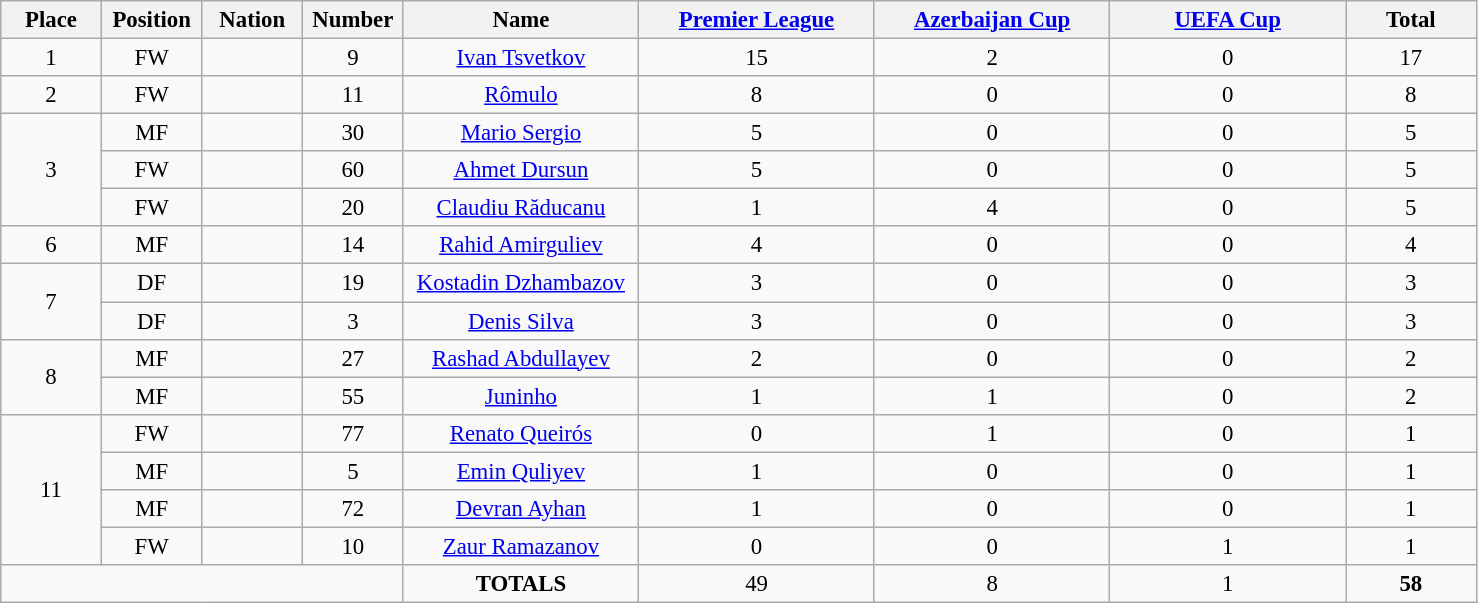<table class="wikitable" style="font-size: 95%; text-align: center;">
<tr>
<th width=60>Place</th>
<th width=60>Position</th>
<th width=60>Nation</th>
<th width=60>Number</th>
<th width=150>Name</th>
<th width=150><a href='#'>Premier League</a></th>
<th width=150><a href='#'>Azerbaijan Cup</a></th>
<th width=150><a href='#'>UEFA Cup</a></th>
<th width=80>Total</th>
</tr>
<tr>
<td>1</td>
<td>FW</td>
<td></td>
<td>9</td>
<td><a href='#'>Ivan Tsvetkov</a></td>
<td>15</td>
<td>2</td>
<td>0</td>
<td>17</td>
</tr>
<tr>
<td>2</td>
<td>FW</td>
<td></td>
<td>11</td>
<td><a href='#'>Rômulo</a></td>
<td>8</td>
<td>0</td>
<td>0</td>
<td>8</td>
</tr>
<tr>
<td rowspan="3">3</td>
<td>MF</td>
<td></td>
<td>30</td>
<td><a href='#'>Mario Sergio</a></td>
<td>5</td>
<td>0</td>
<td>0</td>
<td>5</td>
</tr>
<tr>
<td>FW</td>
<td></td>
<td>60</td>
<td><a href='#'>Ahmet Dursun</a></td>
<td>5</td>
<td>0</td>
<td>0</td>
<td>5</td>
</tr>
<tr>
<td>FW</td>
<td></td>
<td>20</td>
<td><a href='#'>Claudiu Răducanu</a></td>
<td>1</td>
<td>4</td>
<td>0</td>
<td>5</td>
</tr>
<tr>
<td>6</td>
<td>MF</td>
<td></td>
<td>14</td>
<td><a href='#'>Rahid Amirguliev</a></td>
<td>4</td>
<td>0</td>
<td>0</td>
<td>4</td>
</tr>
<tr>
<td rowspan="2">7</td>
<td>DF</td>
<td></td>
<td>19</td>
<td><a href='#'>Kostadin Dzhambazov</a></td>
<td>3</td>
<td>0</td>
<td>0</td>
<td>3</td>
</tr>
<tr>
<td>DF</td>
<td></td>
<td>3</td>
<td><a href='#'>Denis Silva</a></td>
<td>3</td>
<td>0</td>
<td>0</td>
<td>3</td>
</tr>
<tr>
<td rowspan="2">8</td>
<td>MF</td>
<td></td>
<td>27</td>
<td><a href='#'>Rashad Abdullayev</a></td>
<td>2</td>
<td>0</td>
<td>0</td>
<td>2</td>
</tr>
<tr>
<td>MF</td>
<td></td>
<td>55</td>
<td><a href='#'>Juninho</a></td>
<td>1</td>
<td>1</td>
<td>0</td>
<td>2</td>
</tr>
<tr>
<td rowspan="4">11</td>
<td>FW</td>
<td></td>
<td>77</td>
<td><a href='#'>Renato Queirós</a></td>
<td>0</td>
<td>1</td>
<td>0</td>
<td>1</td>
</tr>
<tr>
<td>MF</td>
<td></td>
<td>5</td>
<td><a href='#'>Emin Quliyev</a></td>
<td>1</td>
<td>0</td>
<td>0</td>
<td>1</td>
</tr>
<tr>
<td>MF</td>
<td></td>
<td>72</td>
<td><a href='#'>Devran Ayhan</a></td>
<td>1</td>
<td>0</td>
<td>0</td>
<td>1</td>
</tr>
<tr>
<td>FW</td>
<td></td>
<td>10</td>
<td><a href='#'>Zaur Ramazanov</a></td>
<td>0</td>
<td>0</td>
<td>1</td>
<td>1</td>
</tr>
<tr>
<td colspan="4"></td>
<td><strong>TOTALS</strong></td>
<td>49</td>
<td>8</td>
<td>1</td>
<td><strong>58</strong></td>
</tr>
</table>
